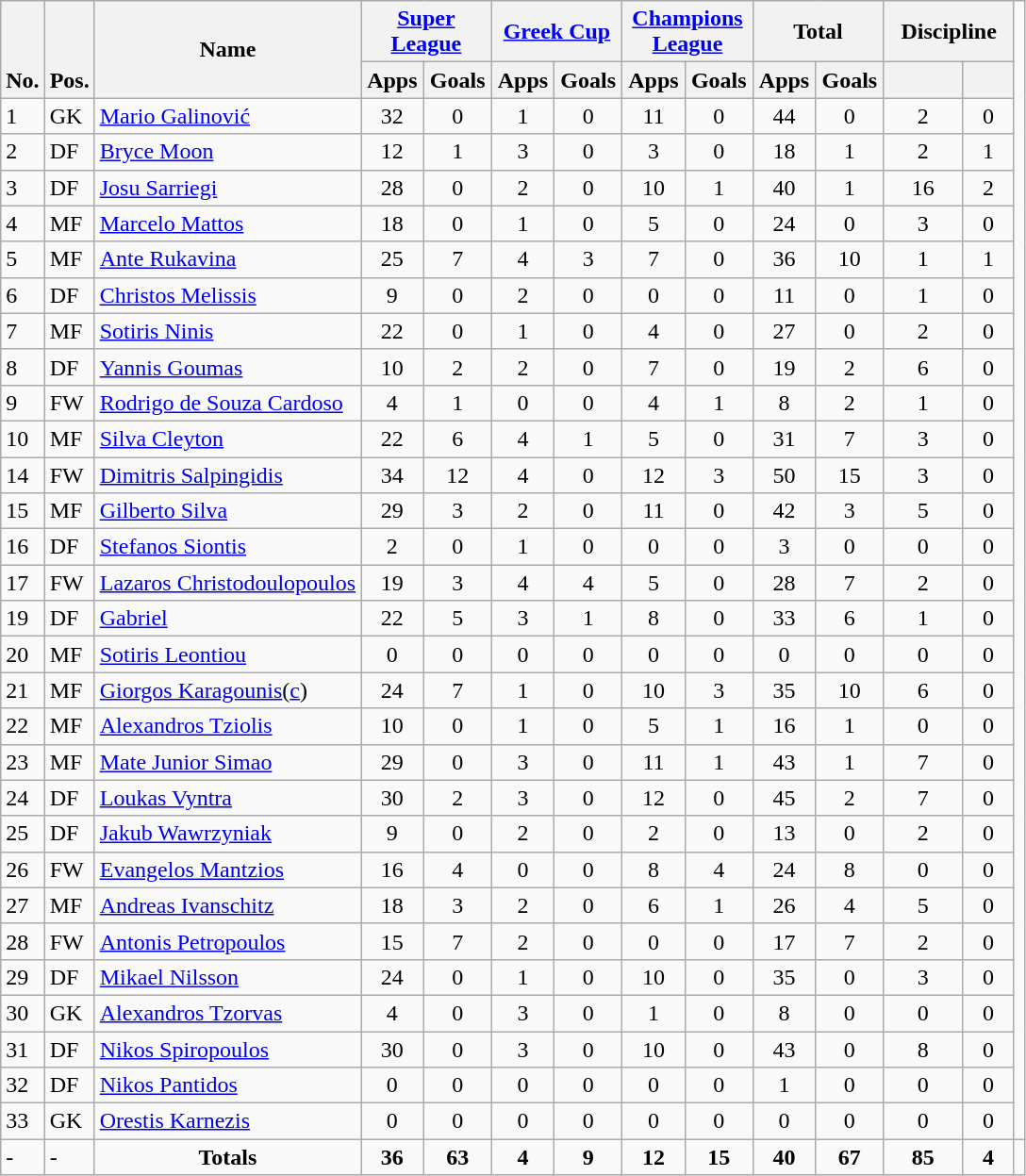<table class="wikitable" style="text-align:center">
<tr>
<th rowspan="2" valign="bottom">No.</th>
<th rowspan="2" valign="bottom">Pos.</th>
<th rowspan="2">Name</th>
<th colspan="2" width="85"><a href='#'>Super League</a></th>
<th colspan="2" width="85"><a href='#'>Greek Cup</a></th>
<th colspan="2" width="85"><a href='#'>Champions League</a></th>
<th colspan="2" width="85">Total</th>
<th colspan="2" width="85">Discipline</th>
</tr>
<tr>
<th>Apps</th>
<th>Goals</th>
<th>Apps</th>
<th>Goals</th>
<th>Apps</th>
<th>Goals</th>
<th>Apps</th>
<th>Goals</th>
<th></th>
<th></th>
</tr>
<tr>
<td align="left">1</td>
<td align="left">GK</td>
<td align="left"> <a href='#'>Mario Galinović</a></td>
<td>32</td>
<td>0</td>
<td>1</td>
<td>0</td>
<td>11</td>
<td>0</td>
<td>44</td>
<td>0</td>
<td>2</td>
<td>0</td>
</tr>
<tr>
<td align="left">2</td>
<td align="left">DF</td>
<td align="left"> <a href='#'>Bryce Moon</a></td>
<td>12</td>
<td>1</td>
<td>3</td>
<td>0</td>
<td>3</td>
<td>0</td>
<td>18</td>
<td>1</td>
<td>2</td>
<td>1</td>
</tr>
<tr>
<td align="left">3</td>
<td align="left">DF</td>
<td align="left"> <a href='#'>Josu Sarriegi</a></td>
<td>28</td>
<td>0</td>
<td>2</td>
<td>0</td>
<td>10</td>
<td>1</td>
<td>40</td>
<td>1</td>
<td>16</td>
<td>2</td>
</tr>
<tr>
<td align="left">4</td>
<td align="left">MF</td>
<td align="left"> <a href='#'>Marcelo Mattos</a></td>
<td>18</td>
<td>0</td>
<td>1</td>
<td>0</td>
<td>5</td>
<td>0</td>
<td>24</td>
<td>0</td>
<td>3</td>
<td>0</td>
</tr>
<tr>
<td align="left">5</td>
<td align="left">MF</td>
<td align="left"> <a href='#'>Ante Rukavina</a></td>
<td>25</td>
<td>7</td>
<td>4</td>
<td>3</td>
<td>7</td>
<td>0</td>
<td>36</td>
<td>10</td>
<td>1</td>
<td>1</td>
</tr>
<tr>
<td align="left">6</td>
<td align="left">DF</td>
<td align="left"> <a href='#'>Christos Melissis</a></td>
<td>9</td>
<td>0</td>
<td>2</td>
<td>0</td>
<td>0</td>
<td>0</td>
<td>11</td>
<td>0</td>
<td>1</td>
<td>0</td>
</tr>
<tr>
<td align="left">7</td>
<td align="left">MF</td>
<td align="left"> <a href='#'>Sotiris Ninis</a></td>
<td>22</td>
<td>0</td>
<td>1</td>
<td>0</td>
<td>4</td>
<td>0</td>
<td>27</td>
<td>0</td>
<td>2</td>
<td>0</td>
</tr>
<tr>
<td align="left">8</td>
<td align="left">DF</td>
<td align="left"> <a href='#'>Yannis Goumas</a></td>
<td>10</td>
<td>2</td>
<td>2</td>
<td>0</td>
<td>7</td>
<td>0</td>
<td>19</td>
<td>2</td>
<td>6</td>
<td>0</td>
</tr>
<tr>
<td align="left">9</td>
<td align="left">FW</td>
<td align="left"> <a href='#'>Rodrigo de Souza Cardoso</a></td>
<td>4</td>
<td>1</td>
<td>0</td>
<td>0</td>
<td>4</td>
<td>1</td>
<td>8</td>
<td>2</td>
<td>1</td>
<td>0</td>
</tr>
<tr>
<td align="left">10</td>
<td align="left">MF</td>
<td align="left"> <a href='#'>Silva Cleyton</a></td>
<td>22</td>
<td>6</td>
<td>4</td>
<td>1</td>
<td>5</td>
<td>0</td>
<td>31</td>
<td>7</td>
<td>3</td>
<td>0</td>
</tr>
<tr>
<td align="left">14</td>
<td align="left">FW</td>
<td align="left"> <a href='#'>Dimitris Salpingidis</a></td>
<td>34</td>
<td>12</td>
<td>4</td>
<td>0</td>
<td>12</td>
<td>3</td>
<td>50</td>
<td>15</td>
<td>3</td>
<td>0</td>
</tr>
<tr>
<td align="left">15</td>
<td align="left">MF</td>
<td align="left"> <a href='#'>Gilberto Silva</a></td>
<td>29</td>
<td>3</td>
<td>2</td>
<td>0</td>
<td>11</td>
<td>0</td>
<td>42</td>
<td>3</td>
<td>5</td>
<td>0</td>
</tr>
<tr>
<td align="left">16</td>
<td align="left">DF</td>
<td align="left"> <a href='#'>Stefanos Siontis</a></td>
<td>2</td>
<td>0</td>
<td>1</td>
<td>0</td>
<td>0</td>
<td>0</td>
<td>3</td>
<td>0</td>
<td>0</td>
<td>0</td>
</tr>
<tr>
<td align="left">17</td>
<td align="left">FW</td>
<td align="left"> <a href='#'>Lazaros Christodoulopoulos</a></td>
<td>19</td>
<td>3</td>
<td>4</td>
<td>4</td>
<td>5</td>
<td>0</td>
<td>28</td>
<td>7</td>
<td>2</td>
<td>0</td>
</tr>
<tr>
<td align="left">19</td>
<td align="left">DF</td>
<td align="left"> <a href='#'>Gabriel</a></td>
<td>22</td>
<td>5</td>
<td>3</td>
<td>1</td>
<td>8</td>
<td>0</td>
<td>33</td>
<td>6</td>
<td>1</td>
<td>0</td>
</tr>
<tr>
<td align="left">20</td>
<td align="left">MF</td>
<td align="left"> <a href='#'>Sotiris Leontiou</a></td>
<td>0</td>
<td>0</td>
<td>0</td>
<td>0</td>
<td>0</td>
<td>0</td>
<td>0</td>
<td>0</td>
<td>0</td>
<td>0</td>
</tr>
<tr>
<td align="left">21</td>
<td align="left">MF</td>
<td align="left"> <a href='#'>Giorgos Karagounis</a>(<a href='#'>c</a>)</td>
<td>24</td>
<td>7</td>
<td>1</td>
<td>0</td>
<td>10</td>
<td>3</td>
<td>35</td>
<td>10</td>
<td>6</td>
<td>0</td>
</tr>
<tr>
<td align="left">22</td>
<td align="left">MF</td>
<td align="left"> <a href='#'>Alexandros Tziolis</a></td>
<td>10</td>
<td>0</td>
<td>1</td>
<td>0</td>
<td>5</td>
<td>1</td>
<td>16</td>
<td>1</td>
<td>0</td>
<td>0</td>
</tr>
<tr>
<td align="left">23</td>
<td align="left">MF</td>
<td align="left"> <a href='#'>Mate Junior Simao</a></td>
<td>29</td>
<td>0</td>
<td>3</td>
<td>0</td>
<td>11</td>
<td>1</td>
<td>43</td>
<td>1</td>
<td>7</td>
<td>0</td>
</tr>
<tr>
<td align="left">24</td>
<td align="left">DF</td>
<td align="left"> <a href='#'>Loukas Vyntra</a></td>
<td>30</td>
<td>2</td>
<td>3</td>
<td>0</td>
<td>12</td>
<td>0</td>
<td>45</td>
<td>2</td>
<td>7</td>
<td>0</td>
</tr>
<tr>
<td align="left">25</td>
<td align="left">DF</td>
<td align="left"> <a href='#'>Jakub Wawrzyniak</a></td>
<td>9</td>
<td>0</td>
<td>2</td>
<td>0</td>
<td>2</td>
<td>0</td>
<td>13</td>
<td>0</td>
<td>2</td>
<td>0</td>
</tr>
<tr>
<td align="left">26</td>
<td align="left">FW</td>
<td align="left"> <a href='#'>Evangelos Mantzios</a></td>
<td>16</td>
<td>4</td>
<td>0</td>
<td>0</td>
<td>8</td>
<td>4</td>
<td>24</td>
<td>8</td>
<td>0</td>
<td>0</td>
</tr>
<tr>
<td align="left">27</td>
<td align="left">MF</td>
<td align="left"> <a href='#'>Andreas Ivanschitz</a></td>
<td>18</td>
<td>3</td>
<td>2</td>
<td>0</td>
<td>6</td>
<td>1</td>
<td>26</td>
<td>4</td>
<td>5</td>
<td>0</td>
</tr>
<tr>
<td align="left">28</td>
<td align="left">FW</td>
<td align="left"> <a href='#'>Antonis Petropoulos</a></td>
<td>15</td>
<td>7</td>
<td>2</td>
<td>0</td>
<td>0</td>
<td>0</td>
<td>17</td>
<td>7</td>
<td>2</td>
<td>0</td>
</tr>
<tr>
<td align="left">29</td>
<td align="left">DF</td>
<td align="left"> <a href='#'>Mikael Nilsson</a></td>
<td>24</td>
<td>0</td>
<td>1</td>
<td>0</td>
<td>10</td>
<td>0</td>
<td>35</td>
<td>0</td>
<td>3</td>
<td>0</td>
</tr>
<tr>
<td align="left">30</td>
<td align="left">GK</td>
<td align="left"> <a href='#'>Alexandros Tzorvas</a></td>
<td>4</td>
<td>0</td>
<td>3</td>
<td>0</td>
<td>1</td>
<td>0</td>
<td>8</td>
<td>0</td>
<td>0</td>
<td>0</td>
</tr>
<tr>
<td align="left">31</td>
<td align="left">DF</td>
<td align="left"> <a href='#'>Nikos Spiropoulos</a></td>
<td>30</td>
<td>0</td>
<td>3</td>
<td>0</td>
<td>10</td>
<td>0</td>
<td>43</td>
<td>0</td>
<td>8</td>
<td>0</td>
</tr>
<tr>
<td align="left">32</td>
<td align="left">DF</td>
<td align="left"> <a href='#'>Nikos Pantidos</a></td>
<td>0</td>
<td>0</td>
<td>0</td>
<td>0</td>
<td>0</td>
<td>0</td>
<td>1</td>
<td>0</td>
<td>0</td>
<td>0</td>
</tr>
<tr>
<td align="left">33</td>
<td align="left">GK</td>
<td align="left"> <a href='#'>Orestis Karnezis</a></td>
<td>0</td>
<td>0</td>
<td>0</td>
<td>0</td>
<td>0</td>
<td>0</td>
<td>0</td>
<td>0</td>
<td>0</td>
<td>0</td>
</tr>
<tr>
<td align="left">-</td>
<td align="left">-</td>
<td align="center"><strong>Totals</strong></td>
<td><strong>36</strong></td>
<td><strong>63</strong></td>
<td><strong>4</strong></td>
<td><strong>9</strong></td>
<td><strong>12</strong></td>
<td><strong>15</strong></td>
<td><strong>40</strong></td>
<td><strong>67</strong></td>
<td><strong>85</strong></td>
<td><strong>4</strong></td>
<td></td>
</tr>
</table>
